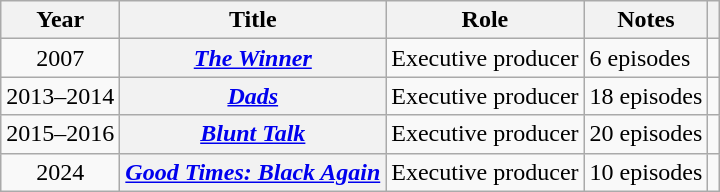<table class="wikitable sortable plainrowheaders">
<tr>
<th scope="col">Year</th>
<th scope="col">Title</th>
<th scope="col">Role</th>
<th scope="col" class="unsortable">Notes</th>
<th scope="col" class="unsortable"></th>
</tr>
<tr>
<td style="text-align:center;">2007</td>
<th scope="row"><em><a href='#'>The Winner</a></em></th>
<td>Executive producer</td>
<td>6 episodes</td>
<td style="text-align:center;"></td>
</tr>
<tr>
<td style="text-align:center;">2013–2014</td>
<th scope="row"><em><a href='#'>Dads</a></em></th>
<td>Executive producer</td>
<td>18 episodes</td>
<td style="text-align:center;"></td>
</tr>
<tr>
<td style="text-align:center;">2015–2016</td>
<th scope="row"><em><a href='#'>Blunt Talk</a></em></th>
<td>Executive producer</td>
<td>20 episodes</td>
<td style="text-align:center;"></td>
</tr>
<tr>
<td style="text-align:center;">2024</td>
<th scope="row"><em><a href='#'>Good Times: Black Again</a></em></th>
<td>Executive producer</td>
<td>10 episodes</td>
<td style="text-align:center;"></td>
</tr>
</table>
